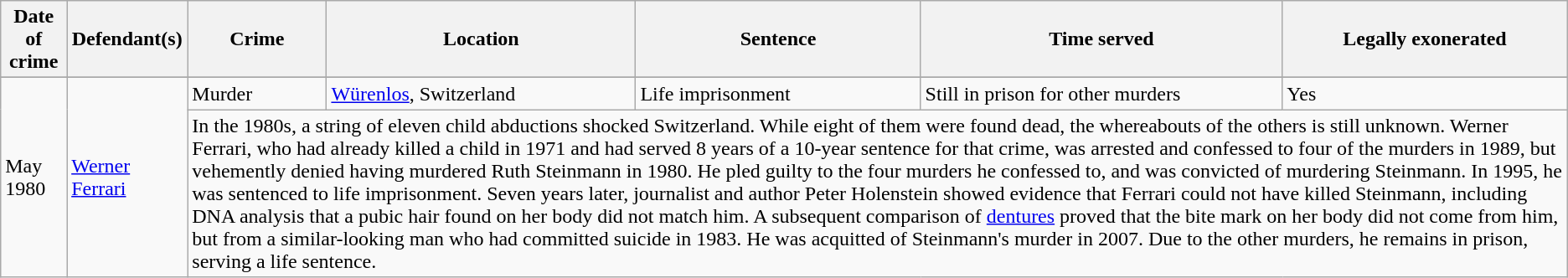<table class="wikitable sortable">
<tr>
<th>Date of crime</th>
<th>Defendant(s)</th>
<th>Crime</th>
<th>Location</th>
<th>Sentence</th>
<th>Time served</th>
<th>Legally exonerated</th>
</tr>
<tr>
</tr>
<tr ->
<td rowspan="2">May 1980</td>
<td rowspan="2"><a href='#'>Werner Ferrari</a></td>
<td>Murder</td>
<td><a href='#'>Würenlos</a>, Switzerland</td>
<td>Life imprisonment</td>
<td>Still in prison for other murders</td>
<td>Yes</td>
</tr>
<tr>
<td colspan=5>In the 1980s, a string of eleven child abductions shocked Switzerland. While eight of them were found dead, the whereabouts of the others is still unknown. Werner Ferrari, who had already killed a child in 1971 and had served 8 years of a 10-year sentence for that crime, was arrested and confessed to four of the murders in 1989, but vehemently denied having murdered Ruth Steinmann in 1980. He pled guilty to the four murders he confessed to, and was convicted of murdering Steinmann. In 1995, he was sentenced to life imprisonment. Seven years later, journalist and author Peter Holenstein showed evidence that Ferrari could not have killed Steinmann, including DNA analysis that a pubic hair found on her body did not match him. A subsequent comparison of <a href='#'>dentures</a> proved that the bite mark on her body did not come from him, but from a similar-looking man who had committed suicide in 1983. He was acquitted of Steinmann's murder in 2007. Due to the other murders, he remains in prison, serving a life sentence.</td>
</tr>
</table>
